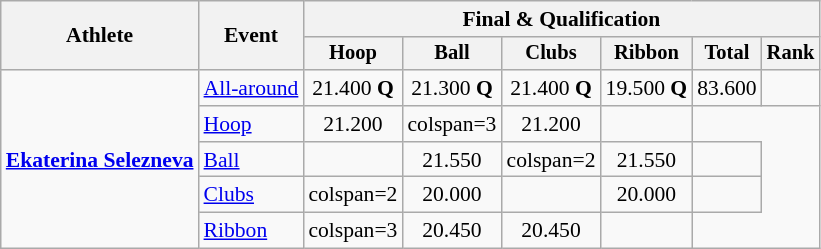<table class="wikitable" style="text-align:center; font-size:90%">
<tr>
<th rowspan=2>Athlete</th>
<th rowspan=2>Event</th>
<th colspan=6>Final & Qualification</th>
</tr>
<tr style="font-size:95%">
<th>Hoop</th>
<th>Ball</th>
<th>Clubs</th>
<th>Ribbon</th>
<th>Total</th>
<th>Rank</th>
</tr>
<tr>
<td rowspan=5 align=left><strong><a href='#'>Ekaterina Selezneva</a></strong></td>
<td align=left><a href='#'>All-around</a></td>
<td>21.400 <strong>Q</strong></td>
<td>21.300 <strong>Q</strong></td>
<td>21.400 <strong>Q</strong></td>
<td>19.500 <strong>Q</strong></td>
<td>83.600</td>
<td></td>
</tr>
<tr>
<td align=left><a href='#'>Hoop</a></td>
<td>21.200</td>
<td>colspan=3 </td>
<td>21.200</td>
<td></td>
</tr>
<tr>
<td align=left><a href='#'>Ball</a></td>
<td></td>
<td>21.550</td>
<td>colspan=2 </td>
<td>21.550</td>
<td></td>
</tr>
<tr>
<td align=left><a href='#'>Clubs</a></td>
<td>colspan=2 </td>
<td>20.000</td>
<td></td>
<td>20.000</td>
<td></td>
</tr>
<tr>
<td align=left><a href='#'>Ribbon</a></td>
<td>colspan=3 </td>
<td>20.450</td>
<td>20.450</td>
<td></td>
</tr>
</table>
